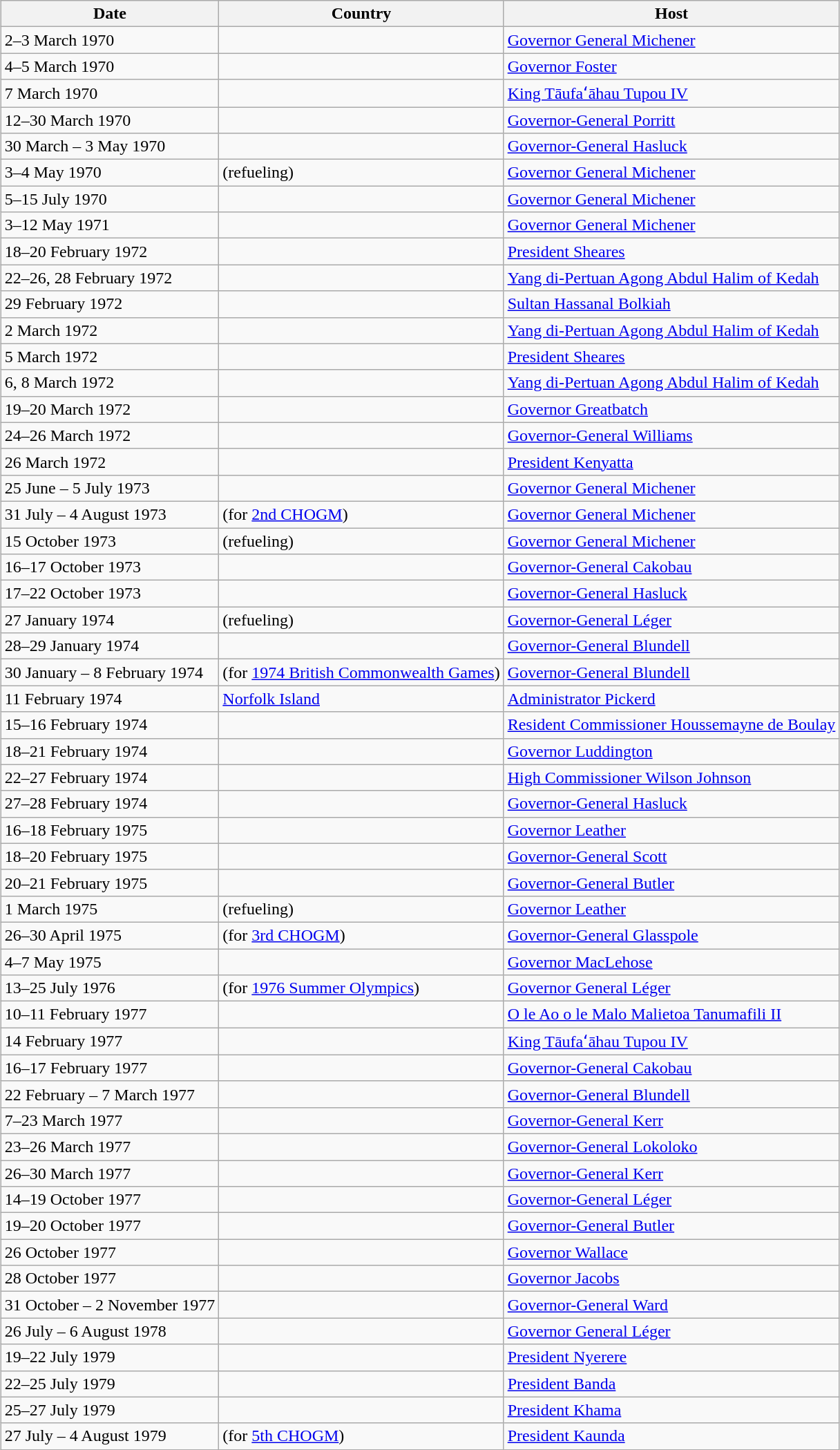<table class="wikitable sortable" border="1" style="margin: 1em auto 1em auto">
<tr>
<th class="unsortable">Date</th>
<th>Country</th>
<th class="unsortable">Host</th>
</tr>
<tr>
<td nowrap>2–3 March 1970</td>
<td></td>
<td><a href='#'>Governor General Michener</a></td>
</tr>
<tr>
<td nowrap>4–5 March 1970</td>
<td></td>
<td><a href='#'>Governor Foster</a></td>
</tr>
<tr>
<td nowrap>7 March 1970</td>
<td></td>
<td><a href='#'>King Tāufaʻāhau Tupou IV</a></td>
</tr>
<tr>
<td nowrap>12–30 March 1970</td>
<td></td>
<td><a href='#'>Governor-General Porritt</a></td>
</tr>
<tr>
<td nowrap>30 March – 3 May 1970</td>
<td></td>
<td><a href='#'>Governor-General Hasluck</a></td>
</tr>
<tr>
<td nowrap>3–4 May 1970</td>
<td> (refueling)</td>
<td><a href='#'>Governor General Michener</a></td>
</tr>
<tr>
<td nowrap>5–15 July 1970</td>
<td></td>
<td><a href='#'>Governor General Michener</a></td>
</tr>
<tr>
<td nowrap>3–12 May 1971</td>
<td></td>
<td><a href='#'>Governor General Michener</a></td>
</tr>
<tr>
<td nowrap>18–20 February 1972</td>
<td></td>
<td><a href='#'>President Sheares</a></td>
</tr>
<tr>
<td nowrap>22–26, 28 February 1972</td>
<td></td>
<td><a href='#'>Yang di-Pertuan Agong Abdul Halim of Kedah</a></td>
</tr>
<tr>
<td nowrap>29 February 1972</td>
<td></td>
<td><a href='#'>Sultan Hassanal Bolkiah</a></td>
</tr>
<tr>
<td nowrap>2 March 1972</td>
<td></td>
<td><a href='#'>Yang di-Pertuan Agong Abdul Halim of Kedah</a></td>
</tr>
<tr>
<td nowrap>5 March 1972</td>
<td></td>
<td><a href='#'>President Sheares</a></td>
</tr>
<tr>
<td nowrap>6, 8 March 1972</td>
<td></td>
<td><a href='#'>Yang di-Pertuan Agong Abdul Halim of Kedah</a></td>
</tr>
<tr>
<td nowrap>19–20 March 1972</td>
<td></td>
<td><a href='#'>Governor Greatbatch</a></td>
</tr>
<tr>
<td nowrap>24–26 March 1972</td>
<td></td>
<td><a href='#'>Governor-General Williams</a></td>
</tr>
<tr>
<td nowrap>26 March 1972</td>
<td></td>
<td><a href='#'>President Kenyatta</a></td>
</tr>
<tr>
<td nowrap>25 June – 5 July 1973</td>
<td></td>
<td><a href='#'>Governor General Michener</a></td>
</tr>
<tr>
<td nowrap>31 July – 4 August 1973</td>
<td> (for <a href='#'>2nd CHOGM</a>)</td>
<td><a href='#'>Governor General Michener</a></td>
</tr>
<tr>
<td nowrap>15 October 1973</td>
<td> (refueling)</td>
<td><a href='#'>Governor General Michener</a></td>
</tr>
<tr>
<td nowrap>16–17 October 1973</td>
<td></td>
<td><a href='#'>Governor-General Cakobau</a></td>
</tr>
<tr>
<td nowrap>17–22 October 1973</td>
<td></td>
<td><a href='#'>Governor-General Hasluck</a></td>
</tr>
<tr>
<td nowrap>27 January 1974</td>
<td> (refueling)</td>
<td><a href='#'>Governor-General Léger</a></td>
</tr>
<tr>
<td nowrap>28–29 January 1974</td>
<td></td>
<td><a href='#'>Governor-General Blundell</a></td>
</tr>
<tr>
<td nowrap>30 January – 8 February 1974</td>
<td> (for <a href='#'>1974 British Commonwealth Games</a>)</td>
<td><a href='#'>Governor-General Blundell</a></td>
</tr>
<tr>
<td nowrap>11 February 1974</td>
<td> <a href='#'>Norfolk Island</a></td>
<td><a href='#'>Administrator Pickerd</a></td>
</tr>
<tr>
<td nowrap>15–16 February 1974</td>
<td></td>
<td><a href='#'>Resident Commissioner Houssemayne de Boulay</a></td>
</tr>
<tr>
<td nowrap>18–21 February 1974</td>
<td></td>
<td><a href='#'>Governor Luddington</a></td>
</tr>
<tr>
<td nowrap>22–27 February 1974</td>
<td></td>
<td><a href='#'>High Commissioner Wilson Johnson</a></td>
</tr>
<tr>
<td nowrap>27–28 February 1974</td>
<td></td>
<td><a href='#'>Governor-General Hasluck</a></td>
</tr>
<tr>
<td nowrap>16–18 February 1975</td>
<td></td>
<td><a href='#'>Governor Leather</a></td>
</tr>
<tr>
<td nowrap>18–20 February 1975</td>
<td></td>
<td><a href='#'>Governor-General Scott</a></td>
</tr>
<tr>
<td nowrap>20–21 February 1975</td>
<td></td>
<td><a href='#'>Governor-General Butler</a></td>
</tr>
<tr>
<td nowrap>1 March 1975</td>
<td> (refueling)</td>
<td><a href='#'>Governor Leather</a></td>
</tr>
<tr>
<td nowrap>26–30 April 1975</td>
<td> (for <a href='#'>3rd CHOGM</a>)</td>
<td><a href='#'>Governor-General Glasspole</a></td>
</tr>
<tr>
<td nowrap>4–7 May 1975</td>
<td></td>
<td><a href='#'>Governor MacLehose</a></td>
</tr>
<tr>
<td nowrap>13–25 July 1976</td>
<td> (for <a href='#'>1976 Summer Olympics</a>)</td>
<td><a href='#'>Governor General Léger</a></td>
</tr>
<tr>
<td nowrap>10–11 February 1977</td>
<td></td>
<td><a href='#'>O le Ao o le Malo Malietoa Tanumafili II</a></td>
</tr>
<tr>
<td nowrap>14 February 1977</td>
<td></td>
<td><a href='#'>King Tāufaʻāhau Tupou IV</a></td>
</tr>
<tr>
<td nowrap>16–17 February 1977</td>
<td></td>
<td><a href='#'>Governor-General Cakobau</a></td>
</tr>
<tr>
<td nowrap>22 February – 7 March 1977</td>
<td></td>
<td><a href='#'>Governor-General Blundell</a></td>
</tr>
<tr>
<td nowrap>7–23 March 1977</td>
<td></td>
<td><a href='#'>Governor-General Kerr</a></td>
</tr>
<tr>
<td nowrap>23–26 March 1977</td>
<td></td>
<td><a href='#'>Governor-General Lokoloko</a></td>
</tr>
<tr>
<td nowrap>26–30 March 1977</td>
<td></td>
<td><a href='#'>Governor-General Kerr</a></td>
</tr>
<tr>
<td nowrap>14–19 October 1977</td>
<td></td>
<td><a href='#'>Governor-General Léger</a></td>
</tr>
<tr>
<td nowrap>19–20 October 1977</td>
<td></td>
<td><a href='#'>Governor-General Butler</a></td>
</tr>
<tr>
<td nowrap>26 October 1977</td>
<td></td>
<td><a href='#'>Governor Wallace</a></td>
</tr>
<tr>
<td nowrap>28 October 1977</td>
<td></td>
<td><a href='#'>Governor Jacobs</a></td>
</tr>
<tr>
<td nowrap>31 October – 2 November 1977</td>
<td></td>
<td><a href='#'>Governor-General Ward</a></td>
</tr>
<tr>
<td nowrap>26 July – 6 August 1978</td>
<td></td>
<td><a href='#'>Governor General Léger</a></td>
</tr>
<tr>
<td nowrap>19–22 July 1979</td>
<td></td>
<td><a href='#'>President Nyerere</a></td>
</tr>
<tr>
<td nowrap>22–25 July 1979</td>
<td></td>
<td><a href='#'>President Banda</a></td>
</tr>
<tr>
<td nowrap>25–27 July 1979</td>
<td></td>
<td><a href='#'>President Khama</a></td>
</tr>
<tr>
<td nowrap>27 July – 4 August 1979</td>
<td> (for <a href='#'>5th CHOGM</a>)</td>
<td><a href='#'>President Kaunda</a></td>
</tr>
</table>
